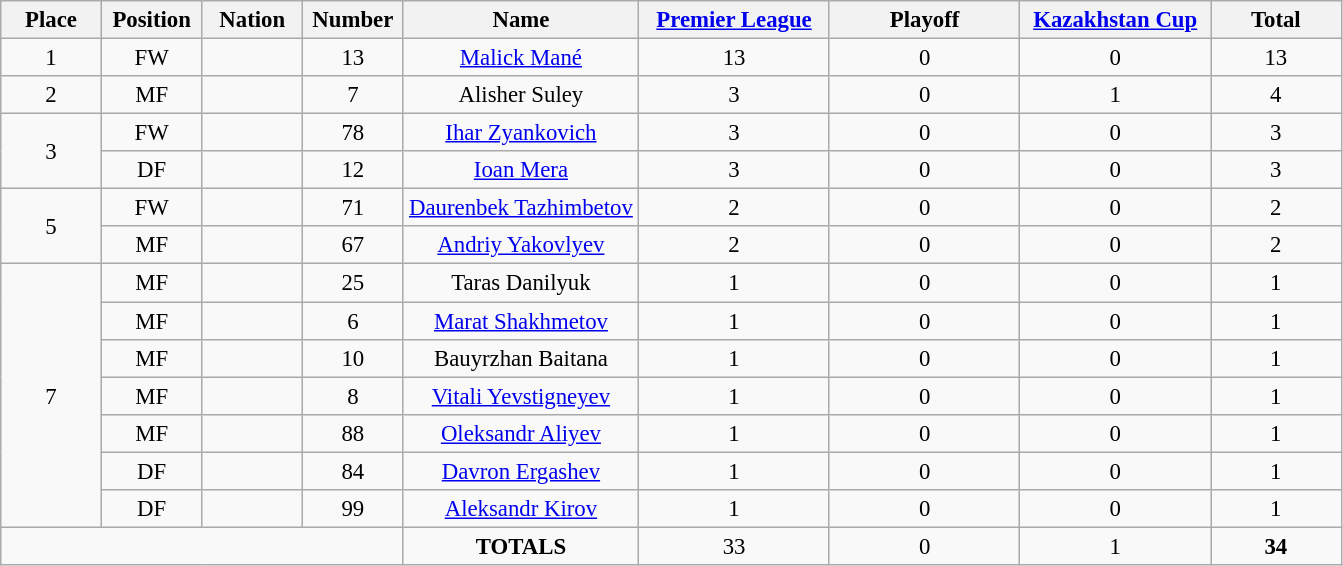<table class="wikitable" style="font-size: 95%; text-align: center;">
<tr>
<th width=60>Place</th>
<th width=60>Position</th>
<th width=60>Nation</th>
<th width=60>Number</th>
<th width=150>Name</th>
<th width=120><a href='#'>Premier League</a></th>
<th width=120>Playoff</th>
<th width=120><a href='#'>Kazakhstan Cup</a></th>
<th width=80><strong>Total</strong></th>
</tr>
<tr>
<td>1</td>
<td>FW</td>
<td></td>
<td>13</td>
<td><a href='#'>Malick Mané</a></td>
<td>13</td>
<td>0</td>
<td>0</td>
<td>13</td>
</tr>
<tr>
<td>2</td>
<td>MF</td>
<td></td>
<td>7</td>
<td>Alisher Suley</td>
<td>3</td>
<td>0</td>
<td>1</td>
<td>4</td>
</tr>
<tr>
<td rowspan="2">3</td>
<td>FW</td>
<td></td>
<td>78</td>
<td><a href='#'>Ihar Zyankovich</a></td>
<td>3</td>
<td>0</td>
<td>0</td>
<td>3</td>
</tr>
<tr>
<td>DF</td>
<td></td>
<td>12</td>
<td><a href='#'>Ioan Mera</a></td>
<td>3</td>
<td>0</td>
<td>0</td>
<td>3</td>
</tr>
<tr>
<td rowspan="2">5</td>
<td>FW</td>
<td></td>
<td>71</td>
<td><a href='#'>Daurenbek Tazhimbetov</a></td>
<td>2</td>
<td>0</td>
<td>0</td>
<td>2</td>
</tr>
<tr>
<td>MF</td>
<td></td>
<td>67</td>
<td><a href='#'>Andriy Yakovlyev</a></td>
<td>2</td>
<td>0</td>
<td>0</td>
<td>2</td>
</tr>
<tr>
<td rowspan="7">7</td>
<td>MF</td>
<td></td>
<td>25</td>
<td>Taras Danilyuk</td>
<td>1</td>
<td>0</td>
<td>0</td>
<td>1</td>
</tr>
<tr>
<td>MF</td>
<td></td>
<td>6</td>
<td><a href='#'>Marat Shakhmetov</a></td>
<td>1</td>
<td>0</td>
<td>0</td>
<td>1</td>
</tr>
<tr>
<td>MF</td>
<td></td>
<td>10</td>
<td>Bauyrzhan Baitana</td>
<td>1</td>
<td>0</td>
<td>0</td>
<td>1</td>
</tr>
<tr>
<td>MF</td>
<td></td>
<td>8</td>
<td><a href='#'>Vitali Yevstigneyev</a></td>
<td>1</td>
<td>0</td>
<td>0</td>
<td>1</td>
</tr>
<tr>
<td>MF</td>
<td></td>
<td>88</td>
<td><a href='#'>Oleksandr Aliyev</a></td>
<td>1</td>
<td>0</td>
<td>0</td>
<td>1</td>
</tr>
<tr>
<td>DF</td>
<td></td>
<td>84</td>
<td><a href='#'>Davron Ergashev</a></td>
<td>1</td>
<td>0</td>
<td>0</td>
<td>1</td>
</tr>
<tr>
<td>DF</td>
<td></td>
<td>99</td>
<td><a href='#'>Aleksandr Kirov</a></td>
<td>1</td>
<td>0</td>
<td>0</td>
<td>1</td>
</tr>
<tr>
<td colspan="4"></td>
<td><strong>TOTALS</strong></td>
<td>33</td>
<td>0</td>
<td>1</td>
<td><strong>34</strong></td>
</tr>
</table>
